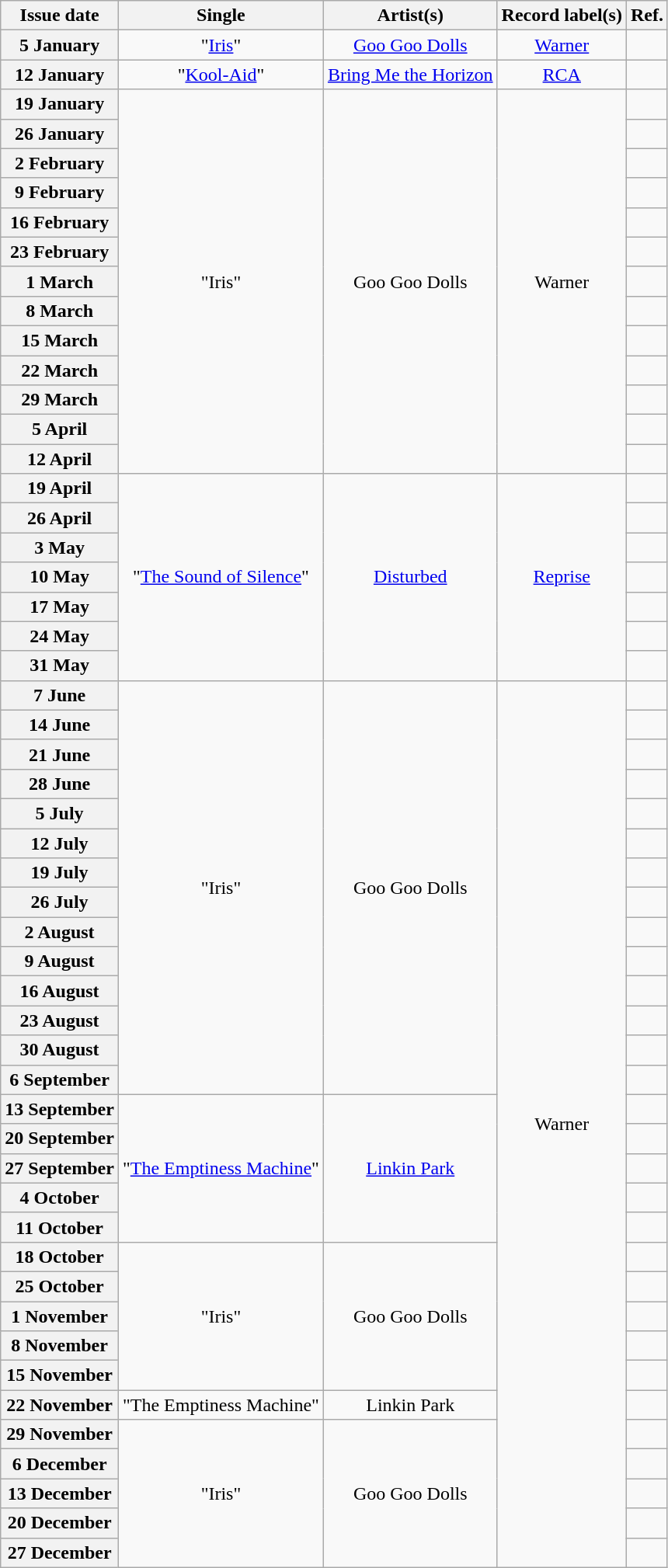<table class="wikitable plainrowheaders" style="text-align:center">
<tr>
<th scope="col">Issue date</th>
<th scope="col">Single</th>
<th scope="col">Artist(s)</th>
<th scope="col">Record label(s)</th>
<th scope="col">Ref.</th>
</tr>
<tr>
<th scope="row">5 January</th>
<td>"<a href='#'>Iris</a>"</td>
<td><a href='#'>Goo Goo Dolls</a></td>
<td><a href='#'>Warner</a></td>
<td></td>
</tr>
<tr>
<th scope="row">12 January</th>
<td>"<a href='#'>Kool-Aid</a>"</td>
<td><a href='#'>Bring Me the Horizon</a></td>
<td><a href='#'>RCA</a></td>
<td></td>
</tr>
<tr>
<th scope="row">19 January</th>
<td rowspan=13>"Iris"</td>
<td rowspan=13>Goo Goo Dolls</td>
<td rowspan=13>Warner</td>
<td></td>
</tr>
<tr>
<th scope="row">26 January</th>
<td></td>
</tr>
<tr>
<th scope="row">2 February</th>
<td></td>
</tr>
<tr>
<th scope="row">9 February</th>
<td></td>
</tr>
<tr>
<th scope="row">16 February</th>
<td></td>
</tr>
<tr>
<th scope="row">23 February</th>
<td></td>
</tr>
<tr>
<th scope="row">1 March</th>
<td></td>
</tr>
<tr>
<th scope="row">8 March</th>
<td></td>
</tr>
<tr>
<th scope="row">15 March</th>
<td></td>
</tr>
<tr>
<th scope="row">22 March</th>
<td></td>
</tr>
<tr>
<th scope="row">29 March</th>
<td></td>
</tr>
<tr>
<th scope="row">5 April</th>
<td></td>
</tr>
<tr>
<th scope="row">12 April</th>
<td></td>
</tr>
<tr>
<th scope="row">19 April</th>
<td rowspan=7>"<a href='#'>The Sound of Silence</a>"</td>
<td rowspan=7><a href='#'>Disturbed</a></td>
<td rowspan=7><a href='#'>Reprise</a></td>
<td></td>
</tr>
<tr>
<th scope="row">26 April</th>
<td></td>
</tr>
<tr>
<th scope="row">3 May</th>
<td></td>
</tr>
<tr>
<th scope="row">10 May</th>
<td></td>
</tr>
<tr>
<th scope="row">17 May</th>
<td></td>
</tr>
<tr>
<th scope="row">24 May</th>
<td></td>
</tr>
<tr>
<th scope="row">31 May</th>
<td></td>
</tr>
<tr>
<th scope="row">7 June</th>
<td rowspan=14>"Iris"</td>
<td rowspan=14>Goo Goo Dolls</td>
<td rowspan=30>Warner</td>
<td></td>
</tr>
<tr>
<th scope="row">14 June</th>
<td></td>
</tr>
<tr>
<th scope="row">21 June</th>
<td></td>
</tr>
<tr>
<th scope="row">28 June</th>
<td></td>
</tr>
<tr>
<th scope="row">5 July</th>
<td></td>
</tr>
<tr>
<th scope="row">12 July</th>
<td></td>
</tr>
<tr>
<th scope="row">19 July</th>
<td></td>
</tr>
<tr>
<th scope="row">26 July</th>
<td></td>
</tr>
<tr>
<th scope="row">2 August</th>
<td></td>
</tr>
<tr>
<th scope="row">9 August</th>
<td></td>
</tr>
<tr>
<th scope="row">16 August</th>
<td></td>
</tr>
<tr>
<th scope="row">23 August</th>
<td></td>
</tr>
<tr>
<th scope="row">30 August</th>
<td></td>
</tr>
<tr>
<th scope="row">6 September</th>
<td></td>
</tr>
<tr>
<th scope="row">13 September</th>
<td rowspan=5>"<a href='#'>The Emptiness Machine</a>"</td>
<td rowspan=5><a href='#'>Linkin Park</a></td>
<td></td>
</tr>
<tr>
<th scope="row">20 September</th>
<td></td>
</tr>
<tr>
<th scope="row">27 September</th>
<td></td>
</tr>
<tr>
<th scope="row">4 October</th>
<td></td>
</tr>
<tr>
<th scope="row">11 October</th>
<td></td>
</tr>
<tr>
<th scope="row">18 October</th>
<td rowspan=5>"Iris"</td>
<td rowspan=5>Goo Goo Dolls</td>
<td></td>
</tr>
<tr>
<th scope="row">25 October</th>
<td></td>
</tr>
<tr>
<th scope="row">1 November</th>
<td></td>
</tr>
<tr>
<th scope="row">8 November</th>
<td></td>
</tr>
<tr>
<th scope="row">15 November</th>
<td></td>
</tr>
<tr>
<th scope="row">22 November </th>
<td>"The Emptiness Machine"</td>
<td>Linkin Park</td>
<td></td>
</tr>
<tr>
<th scope="row">29 November</th>
<td rowspan=5>"Iris"</td>
<td rowspan=5>Goo Goo Dolls</td>
<td></td>
</tr>
<tr>
<th scope="row">6 December</th>
<td></td>
</tr>
<tr>
<th scope="row">13 December</th>
<td></td>
</tr>
<tr>
<th scope="row">20 December</th>
<td></td>
</tr>
<tr>
<th scope="row">27 December</th>
<td></td>
</tr>
</table>
